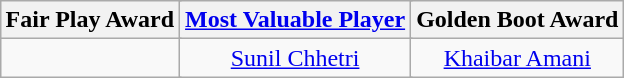<table class="wikitable" style="margin:auto">
<tr>
<th colspan="3">Fair Play Award</th>
<th colspan="3"><a href='#'>Most Valuable Player</a></th>
<th colspan="3">Golden Boot Award</th>
</tr>
<tr>
<td colspan="3" align="center"></td>
<td colspan="3" align="center"> <a href='#'>Sunil Chhetri</a></td>
<td colspan="3" align="center"> <a href='#'>Khaibar Amani</a></td>
</tr>
</table>
